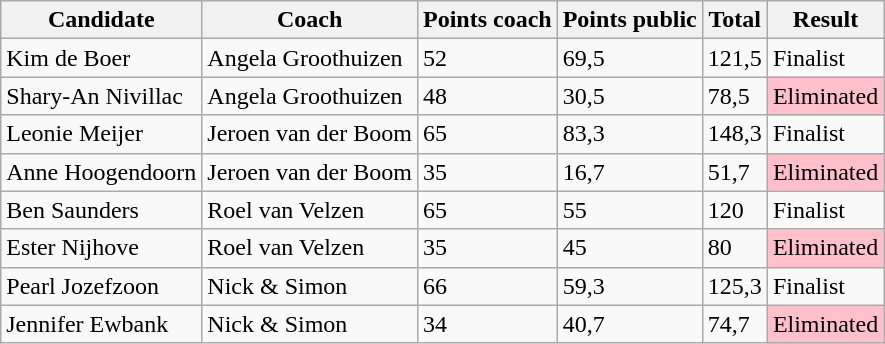<table class="wikitable">
<tr>
<th>Candidate</th>
<th>Coach</th>
<th>Points coach</th>
<th>Points public</th>
<th>Total</th>
<th>Result</th>
</tr>
<tr>
<td>Kim de Boer</td>
<td>Angela Groothuizen</td>
<td>52</td>
<td>69,5</td>
<td>121,5</td>
<td>Finalist</td>
</tr>
<tr>
<td>Shary-An Nivillac</td>
<td>Angela Groothuizen</td>
<td>48</td>
<td>30,5</td>
<td>78,5</td>
<td style="background:pink;">Eliminated</td>
</tr>
<tr>
<td>Leonie Meijer</td>
<td>Jeroen van der Boom</td>
<td>65</td>
<td>83,3</td>
<td>148,3</td>
<td>Finalist</td>
</tr>
<tr>
<td>Anne Hoogendoorn</td>
<td>Jeroen van der Boom</td>
<td>35</td>
<td>16,7</td>
<td>51,7</td>
<td style="background:pink;">Eliminated</td>
</tr>
<tr>
<td>Ben Saunders</td>
<td>Roel van Velzen</td>
<td>65</td>
<td>55</td>
<td>120</td>
<td>Finalist</td>
</tr>
<tr>
<td>Ester Nijhove</td>
<td>Roel van Velzen</td>
<td>35</td>
<td>45</td>
<td>80</td>
<td style="background:pink;">Eliminated</td>
</tr>
<tr>
<td>Pearl Jozefzoon</td>
<td>Nick & Simon</td>
<td>66</td>
<td>59,3</td>
<td>125,3</td>
<td>Finalist</td>
</tr>
<tr>
<td>Jennifer Ewbank</td>
<td>Nick & Simon</td>
<td>34</td>
<td>40,7</td>
<td>74,7</td>
<td style="background:pink;">Eliminated</td>
</tr>
</table>
